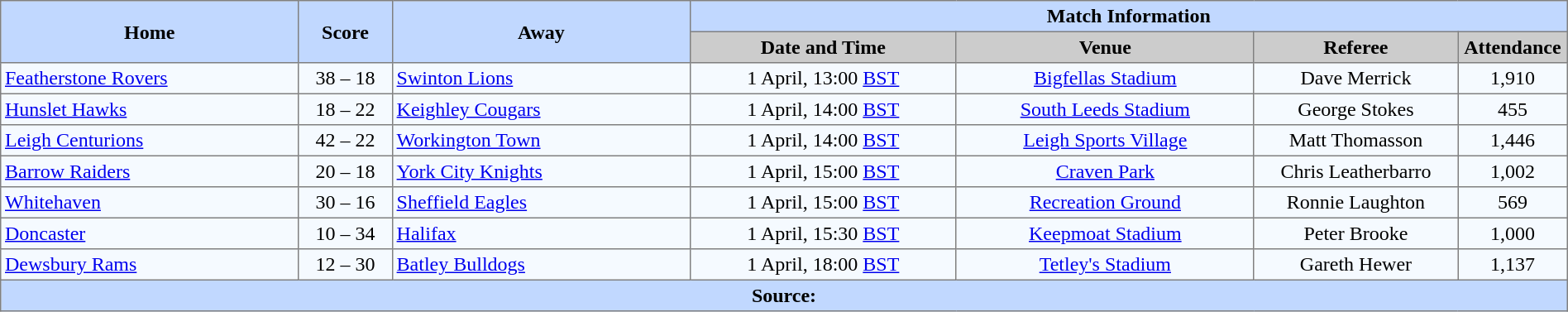<table border="1" cellpadding="3" cellspacing="0" style="border-collapse:collapse; text-align:center; width:100%;">
<tr style="background:#c1d8ff;">
<th rowspan="2" style="width:19%;">Home</th>
<th rowspan="2" style="width:6%;">Score</th>
<th rowspan="2" style="width:19%;">Away</th>
<th colspan=6>Match Information</th>
</tr>
<tr style="background:#ccc;">
<th width=17%>Date and Time</th>
<th width=19%>Venue</th>
<th width=13%>Referee</th>
<th width=7%>Attendance</th>
</tr>
<tr style="background:#f5faff;">
<td align=left> <a href='#'>Featherstone Rovers</a></td>
<td>38 – 18</td>
<td align=left> <a href='#'>Swinton Lions</a></td>
<td>1 April, 13:00 <a href='#'>BST</a></td>
<td><a href='#'>Bigfellas Stadium</a></td>
<td>Dave Merrick</td>
<td>1,910</td>
</tr>
<tr style="background:#f5faff;">
<td align=left> <a href='#'>Hunslet Hawks</a></td>
<td>18 – 22</td>
<td align=left> <a href='#'>Keighley Cougars</a></td>
<td>1 April, 14:00 <a href='#'>BST</a></td>
<td><a href='#'>South Leeds Stadium</a></td>
<td>George Stokes</td>
<td>455</td>
</tr>
<tr style="background:#f5faff;">
<td align=left> <a href='#'>Leigh Centurions</a></td>
<td>42 – 22</td>
<td align=left> <a href='#'>Workington Town</a></td>
<td>1 April, 14:00 <a href='#'>BST</a></td>
<td><a href='#'>Leigh Sports Village</a></td>
<td>Matt Thomasson</td>
<td>1,446</td>
</tr>
<tr style="background:#f5faff;">
<td align=left> <a href='#'>Barrow Raiders</a></td>
<td>20 – 18</td>
<td align=left> <a href='#'>York City Knights</a></td>
<td>1 April, 15:00 <a href='#'>BST</a></td>
<td><a href='#'>Craven Park</a></td>
<td>Chris Leatherbarro</td>
<td>1,002</td>
</tr>
<tr style="background:#f5faff;">
<td align=left> <a href='#'>Whitehaven</a></td>
<td>30 – 16</td>
<td align=left> <a href='#'>Sheffield Eagles</a></td>
<td>1 April, 15:00 <a href='#'>BST</a></td>
<td><a href='#'>Recreation Ground</a></td>
<td>Ronnie Laughton</td>
<td>569</td>
</tr>
<tr style="background:#f5faff;">
<td align=left> <a href='#'>Doncaster</a></td>
<td>10 – 34</td>
<td align=left> <a href='#'>Halifax</a></td>
<td>1 April, 15:30 <a href='#'>BST</a></td>
<td><a href='#'>Keepmoat Stadium</a></td>
<td>Peter Brooke</td>
<td>1,000</td>
</tr>
<tr style="background:#f5faff;">
<td align=left> <a href='#'>Dewsbury Rams</a></td>
<td>12 – 30</td>
<td align=left> <a href='#'>Batley Bulldogs</a></td>
<td>1 April, 18:00 <a href='#'>BST</a></td>
<td><a href='#'>Tetley's Stadium</a></td>
<td>Gareth Hewer</td>
<td>1,137</td>
</tr>
<tr style="background:#c1d8ff;">
<th colspan=12>Source:</th>
</tr>
</table>
